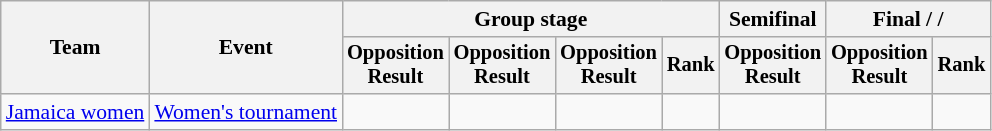<table class=wikitable style=font-size:90%;text-align:center>
<tr>
<th rowspan=2>Team</th>
<th rowspan=2>Event</th>
<th colspan=4>Group stage</th>
<th>Semifinal</th>
<th colspan=2>Final /  / </th>
</tr>
<tr style=font-size:95%>
<th>Opposition<br>Result</th>
<th>Opposition<br>Result</th>
<th>Opposition<br>Result</th>
<th>Rank</th>
<th>Opposition<br>Result</th>
<th>Opposition<br>Result</th>
<th>Rank</th>
</tr>
<tr>
<td align=left><a href='#'>Jamaica women</a></td>
<td align=left><a href='#'>Women's tournament</a></td>
<td></td>
<td></td>
<td></td>
<td></td>
<td></td>
<td></td>
<td></td>
</tr>
</table>
